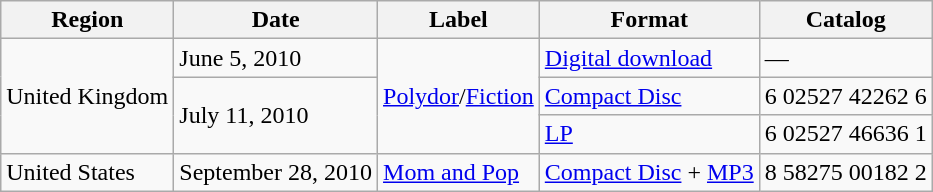<table class=wikitable>
<tr>
<th>Region</th>
<th>Date</th>
<th>Label</th>
<th>Format</th>
<th>Catalog</th>
</tr>
<tr>
<td rowspan="3">United Kingdom</td>
<td>June 5, 2010</td>
<td rowspan="3"><a href='#'>Polydor</a>/<a href='#'>Fiction</a></td>
<td><a href='#'>Digital download</a></td>
<td>—</td>
</tr>
<tr>
<td rowspan="2">July 11, 2010</td>
<td><a href='#'>Compact Disc</a></td>
<td>6 02527 42262 6</td>
</tr>
<tr>
<td><a href='#'>LP</a></td>
<td>6 02527 46636 1</td>
</tr>
<tr>
<td>United States</td>
<td>September 28, 2010</td>
<td><a href='#'>Mom and Pop</a></td>
<td><a href='#'>Compact Disc</a> + <a href='#'>MP3</a></td>
<td>8 58275 00182 2</td>
</tr>
</table>
